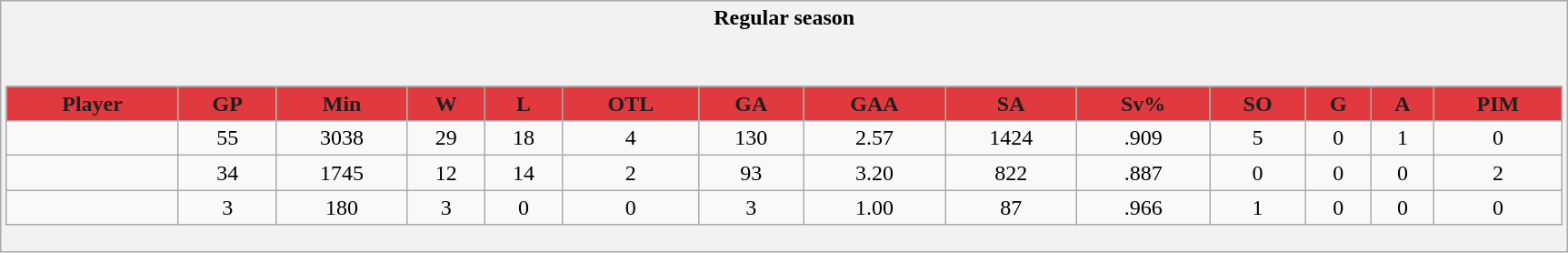<table class="wikitable"  style="width:91%;">
<tr>
<th style="border: 0;">Regular season</th>
</tr>
<tr>
<td style="background: #f2f2f2; border: 0; text-align: center;"><br><table class="wikitable sortable" style="width:100%;">
<tr style="text-align:center; background:#ddd;">
<th style="background:#E13A3E; color:#231F20">Player</th>
<th style="background:#E13A3E; color:#231F20">GP</th>
<th style="background:#E13A3E; color:#231F20">Min</th>
<th style="background:#E13A3E; color:#231F20">W</th>
<th style="background:#E13A3E; color:#231F20">L</th>
<th style="background:#E13A3E; color:#231F20">OTL</th>
<th style="background:#E13A3E; color:#231F20">GA</th>
<th style="background:#E13A3E; color:#231F20">GAA</th>
<th style="background:#E13A3E; color:#231F20">SA</th>
<th style="background:#E13A3E; color:#231F20">Sv%</th>
<th style="background:#E13A3E; color:#231F20">SO</th>
<th style="background:#E13A3E; color:#231F20">G</th>
<th style="background:#E13A3E; color:#231F20">A</th>
<th style="background:#E13A3E; color:#231F20">PIM</th>
</tr>
<tr align=center>
<td></td>
<td>55</td>
<td>3038</td>
<td>29</td>
<td>18</td>
<td>4</td>
<td>130</td>
<td>2.57</td>
<td>1424</td>
<td>.909</td>
<td>5</td>
<td>0</td>
<td>1</td>
<td>0</td>
</tr>
<tr align=center>
<td></td>
<td>34</td>
<td>1745</td>
<td>12</td>
<td>14</td>
<td>2</td>
<td>93</td>
<td>3.20</td>
<td>822</td>
<td>.887</td>
<td>0</td>
<td>0</td>
<td>0</td>
<td>2</td>
</tr>
<tr align=center>
<td></td>
<td>3</td>
<td>180</td>
<td>3</td>
<td>0</td>
<td>0</td>
<td>3</td>
<td>1.00</td>
<td>87</td>
<td>.966</td>
<td>1</td>
<td>0</td>
<td>0</td>
<td>0</td>
</tr>
</table>
</td>
</tr>
</table>
